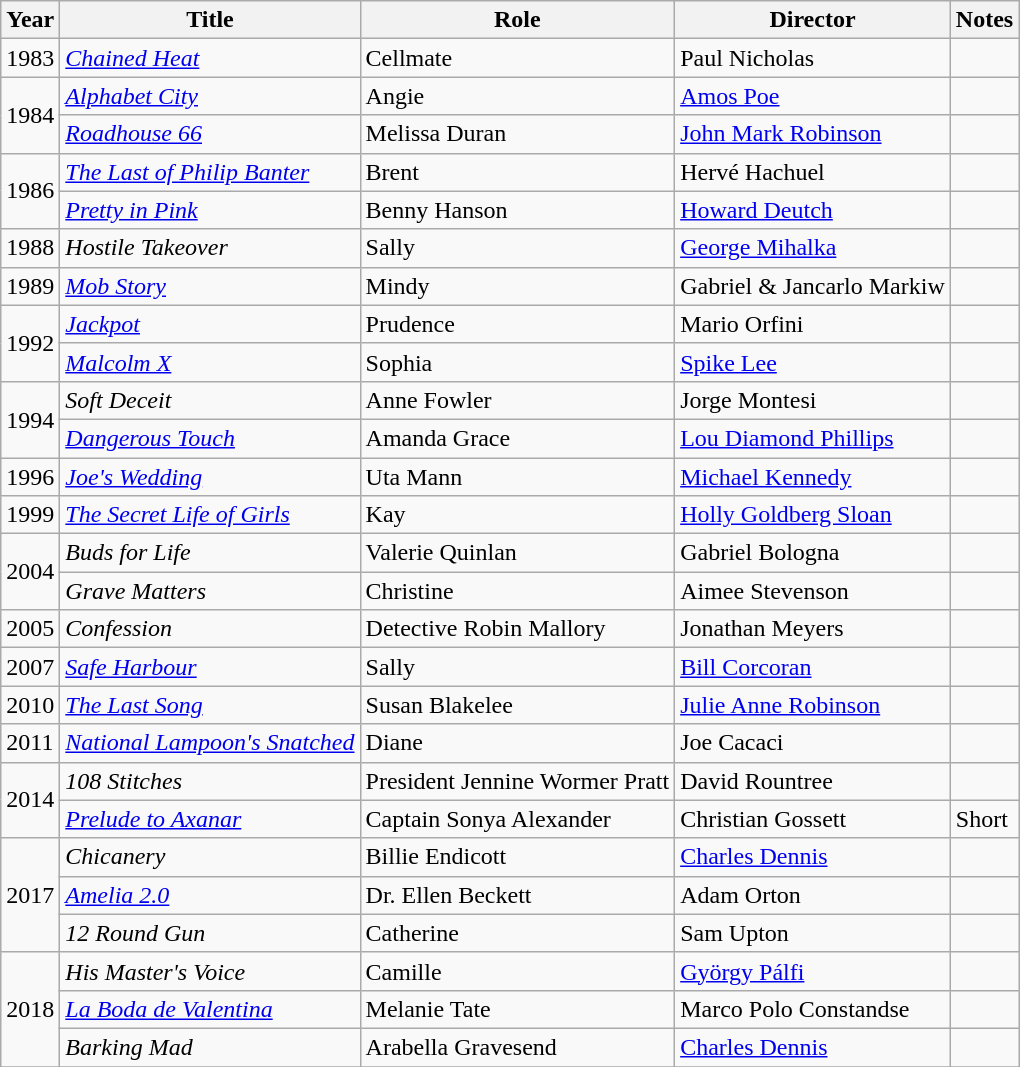<table class="wikitable sortable">
<tr>
<th>Year</th>
<th>Title</th>
<th>Role</th>
<th>Director</th>
<th class="unsortable">Notes</th>
</tr>
<tr>
<td>1983</td>
<td><em><a href='#'>Chained Heat</a></em></td>
<td>Cellmate</td>
<td>Paul Nicholas</td>
<td></td>
</tr>
<tr>
<td rowspan=2>1984</td>
<td><em><a href='#'>Alphabet City</a></em></td>
<td>Angie</td>
<td><a href='#'>Amos Poe</a></td>
<td></td>
</tr>
<tr>
<td><em><a href='#'>Roadhouse 66</a></em></td>
<td>Melissa Duran</td>
<td><a href='#'>John Mark Robinson</a></td>
<td></td>
</tr>
<tr>
<td rowspan=2>1986</td>
<td data-sort-value="Last of Philip Banter, The"><em><a href='#'>The Last of Philip Banter</a></em></td>
<td>Brent</td>
<td>Hervé Hachuel</td>
<td></td>
</tr>
<tr>
<td><em><a href='#'>Pretty in Pink</a></em></td>
<td>Benny Hanson</td>
<td><a href='#'>Howard Deutch</a></td>
<td></td>
</tr>
<tr>
<td>1988</td>
<td><em>Hostile Takeover</em></td>
<td>Sally</td>
<td><a href='#'>George Mihalka</a></td>
<td></td>
</tr>
<tr>
<td>1989</td>
<td><em><a href='#'>Mob Story</a></em></td>
<td>Mindy</td>
<td>Gabriel & Jancarlo Markiw</td>
<td></td>
</tr>
<tr>
<td rowspan=2>1992</td>
<td><em><a href='#'>Jackpot</a></em></td>
<td>Prudence</td>
<td>Mario Orfini</td>
<td></td>
</tr>
<tr>
<td><em><a href='#'>Malcolm X</a></em></td>
<td>Sophia</td>
<td><a href='#'>Spike Lee</a></td>
<td></td>
</tr>
<tr>
<td rowspan=2>1994</td>
<td><em>Soft Deceit</em></td>
<td>Anne Fowler</td>
<td>Jorge Montesi</td>
<td></td>
</tr>
<tr>
<td><em><a href='#'>Dangerous Touch</a></em></td>
<td>Amanda Grace</td>
<td><a href='#'>Lou Diamond Phillips</a></td>
<td></td>
</tr>
<tr>
<td>1996</td>
<td><em><a href='#'>Joe's Wedding</a></em></td>
<td>Uta Mann</td>
<td><a href='#'>Michael Kennedy</a></td>
<td></td>
</tr>
<tr>
<td>1999</td>
<td data-sort-value="Secret Life of Girls, The"><em><a href='#'>The Secret Life of Girls</a></em></td>
<td>Kay</td>
<td><a href='#'>Holly Goldberg Sloan</a></td>
<td></td>
</tr>
<tr>
<td rowspan=2>2004</td>
<td><em>Buds for Life</em></td>
<td>Valerie Quinlan</td>
<td>Gabriel Bologna</td>
<td></td>
</tr>
<tr>
<td><em>Grave Matters</em></td>
<td>Christine</td>
<td>Aimee Stevenson</td>
<td></td>
</tr>
<tr>
<td>2005</td>
<td><em>Confession</em></td>
<td>Detective Robin Mallory</td>
<td>Jonathan Meyers</td>
<td></td>
</tr>
<tr>
<td>2007</td>
<td><em><a href='#'>Safe Harbour</a></em></td>
<td>Sally</td>
<td><a href='#'>Bill Corcoran</a></td>
<td></td>
</tr>
<tr>
<td>2010</td>
<td data-sort-value="Last Song, The"><em><a href='#'>The Last Song</a></em></td>
<td>Susan Blakelee</td>
<td><a href='#'>Julie Anne Robinson</a></td>
<td></td>
</tr>
<tr>
<td>2011</td>
<td><em><a href='#'>National Lampoon's Snatched</a></em></td>
<td>Diane</td>
<td>Joe Cacaci</td>
<td></td>
</tr>
<tr>
<td rowspan=2>2014</td>
<td><em>108 Stitches</em></td>
<td>President Jennine Wormer Pratt</td>
<td>David Rountree</td>
<td></td>
</tr>
<tr>
<td><em><a href='#'>Prelude to Axanar</a></em></td>
<td>Captain Sonya Alexander</td>
<td>Christian Gossett</td>
<td>Short</td>
</tr>
<tr>
<td rowspan=3>2017</td>
<td><em>Chicanery</em></td>
<td>Billie Endicott</td>
<td><a href='#'>Charles Dennis</a></td>
<td></td>
</tr>
<tr>
<td><em><a href='#'>Amelia 2.0</a></em></td>
<td>Dr. Ellen Beckett</td>
<td>Adam Orton</td>
<td></td>
</tr>
<tr>
<td><em>12 Round Gun</em></td>
<td>Catherine</td>
<td>Sam Upton</td>
<td></td>
</tr>
<tr>
<td rowspan=3>2018</td>
<td><em>His Master's Voice</em></td>
<td>Camille</td>
<td><a href='#'>György Pálfi</a></td>
<td></td>
</tr>
<tr>
<td><em><a href='#'>La Boda de Valentina</a></em></td>
<td>Melanie Tate</td>
<td>Marco Polo Constandse</td>
<td></td>
</tr>
<tr>
<td><em>Barking Mad</em></td>
<td>Arabella Gravesend</td>
<td><a href='#'>Charles Dennis</a></td>
<td></td>
</tr>
<tr>
</tr>
</table>
